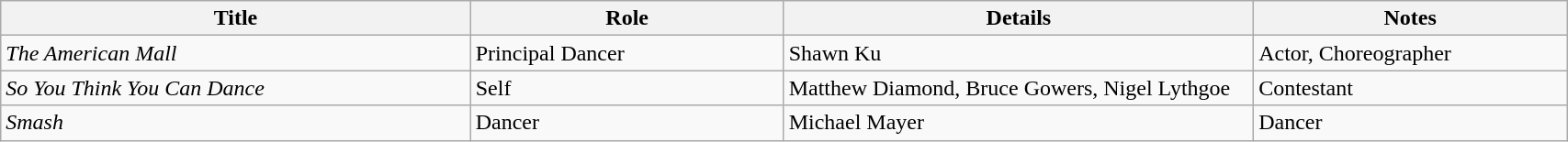<table class="wikitable" style="width: 90%;">
<tr>
<th style="width: 30%;">Title</th>
<th style="width: 20%;">Role</th>
<th style="width: 30%;">Details</th>
<th style="width: 20%;">Notes</th>
</tr>
<tr>
<td><em>The American Mall</em></td>
<td>Principal Dancer</td>
<td>Shawn Ku</td>
<td>Actor, Choreographer</td>
</tr>
<tr>
<td><em>So You Think You Can Dance</em></td>
<td>Self</td>
<td>Matthew Diamond, Bruce Gowers, Nigel Lythgoe</td>
<td>Contestant</td>
</tr>
<tr>
<td><em>Smash</em></td>
<td>Dancer</td>
<td>Michael Mayer</td>
<td>Dancer</td>
</tr>
</table>
